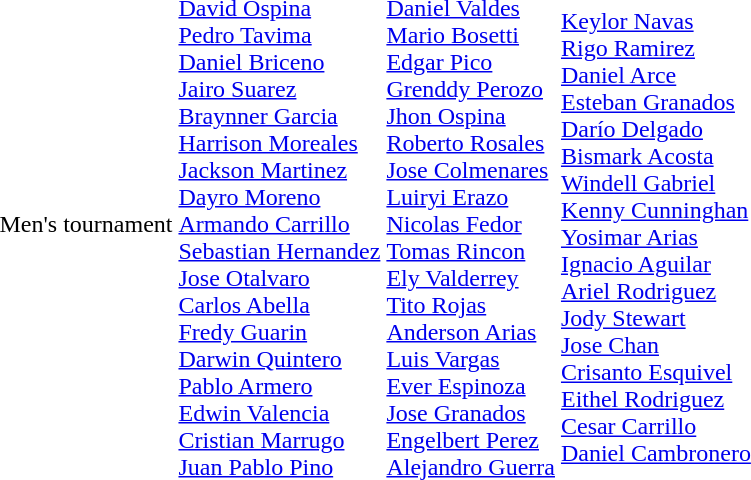<table>
<tr>
<td>Men's tournament</td>
<td><br><a href='#'>David Ospina</a><br><a href='#'>Pedro Tavima</a><br><a href='#'>Daniel Briceno</a><br><a href='#'>Jairo Suarez</a><br><a href='#'>Braynner Garcia</a><br><a href='#'>Harrison Moreales</a><br><a href='#'>Jackson Martinez</a><br><a href='#'>Dayro Moreno</a><br><a href='#'>Armando Carrillo</a><br><a href='#'>Sebastian Hernandez</a><br><a href='#'>Jose Otalvaro</a><br><a href='#'>Carlos Abella</a><br><a href='#'>Fredy Guarin</a><br><a href='#'>Darwin Quintero</a><br><a href='#'>Pablo Armero</a><br><a href='#'>Edwin Valencia</a><br><a href='#'>Cristian Marrugo</a><br><a href='#'>Juan Pablo Pino</a></td>
<td><br><a href='#'>Daniel Valdes</a><br><a href='#'>Mario Bosetti</a><br><a href='#'>Edgar Pico</a><br><a href='#'>Grenddy Perozo</a><br><a href='#'>Jhon Ospina</a><br><a href='#'>Roberto Rosales</a><br><a href='#'>Jose Colmenares</a><br><a href='#'>Luiryi Erazo</a><br><a href='#'>Nicolas Fedor</a><br><a href='#'>Tomas Rincon</a><br><a href='#'>Ely Valderrey</a><br><a href='#'>Tito Rojas</a><br><a href='#'>Anderson Arias</a><br><a href='#'>Luis Vargas</a><br><a href='#'>Ever Espinoza</a><br><a href='#'>Jose Granados</a><br><a href='#'>Engelbert Perez</a><br><a href='#'>Alejandro Guerra</a></td>
<td><br><a href='#'>Keylor Navas</a><br><a href='#'>Rigo Ramirez</a><br><a href='#'>Daniel Arce</a><br><a href='#'>Esteban Granados</a><br><a href='#'>Darío Delgado</a><br><a href='#'>Bismark Acosta</a><br><a href='#'>Windell Gabriel</a><br><a href='#'>Kenny Cunninghan</a><br><a href='#'>Yosimar Arias</a><br><a href='#'>Ignacio Aguilar</a><br><a href='#'>Ariel Rodriguez</a><br><a href='#'>Jody Stewart</a><br><a href='#'>Jose Chan</a><br><a href='#'>Crisanto Esquivel</a><br><a href='#'>Eithel Rodriguez</a><br><a href='#'>Cesar Carrillo</a><br><a href='#'>Daniel Cambronero</a></td>
</tr>
</table>
